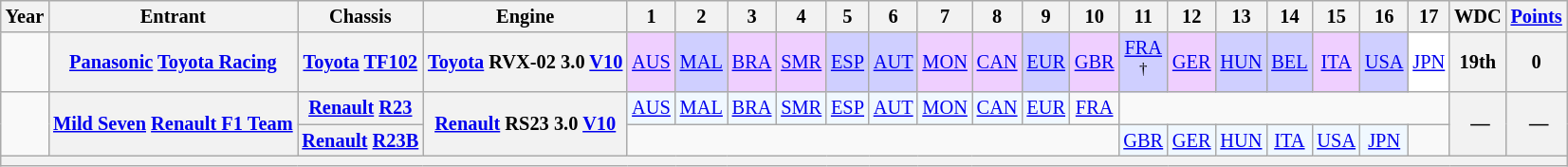<table class="wikitable" style="text-align:center; font-size:85%">
<tr>
<th>Year</th>
<th>Entrant</th>
<th>Chassis</th>
<th>Engine</th>
<th>1</th>
<th>2</th>
<th>3</th>
<th>4</th>
<th>5</th>
<th>6</th>
<th>7</th>
<th>8</th>
<th>9</th>
<th>10</th>
<th>11</th>
<th>12</th>
<th>13</th>
<th>14</th>
<th>15</th>
<th>16</th>
<th>17</th>
<th>WDC</th>
<th><a href='#'>Points</a></th>
</tr>
<tr>
<td></td>
<th nowrap><a href='#'>Panasonic</a> <a href='#'>Toyota Racing</a></th>
<th nowrap><a href='#'>Toyota</a> <a href='#'>TF102</a></th>
<th nowrap><a href='#'>Toyota</a> RVX-02 3.0 <a href='#'>V10</a></th>
<td style="background:#EFCFFF;"><a href='#'>AUS</a><br></td>
<td style="background:#CFCFFF;"><a href='#'>MAL</a><br></td>
<td style="background:#EFCFFF;"><a href='#'>BRA</a><br></td>
<td style="background:#EFCFFF;"><a href='#'>SMR</a><br></td>
<td style="background:#CFCFFF;"><a href='#'>ESP</a><br></td>
<td style="background:#CFCFFF;"><a href='#'>AUT</a><br></td>
<td style="background:#EFCFFF;"><a href='#'>MON</a><br></td>
<td style="background:#EFCFFF;"><a href='#'>CAN</a><br></td>
<td style="background:#CFCFFF;"><a href='#'>EUR</a><br></td>
<td style="background:#EFCFFF;"><a href='#'>GBR</a><br></td>
<td style="background:#CFCFFF;"><a href='#'>FRA</a><br><sup>†</sup></td>
<td style="background:#EFCFFF;"><a href='#'>GER</a><br></td>
<td style="background:#CFCFFF;"><a href='#'>HUN</a><br></td>
<td style="background:#CFCFFF;"><a href='#'>BEL</a><br></td>
<td style="background:#EFCFFF;"><a href='#'>ITA</a><br></td>
<td style="background:#CFCFFF;"><a href='#'>USA</a><br></td>
<td style="background:#FFFFFF;"><a href='#'>JPN</a><br></td>
<th>19th</th>
<th>0</th>
</tr>
<tr>
<td rowspan="2"></td>
<th rowspan="2" nowrap><a href='#'>Mild Seven</a> <a href='#'>Renault F1 Team</a></th>
<th nowrap><a href='#'>Renault</a> <a href='#'>R23</a></th>
<th rowspan="2" nowrap><a href='#'>Renault</a> RS23 3.0 <a href='#'>V10</a></th>
<td style="background:#F0F8FF;"><a href='#'>AUS</a><br></td>
<td style="background:#F0F8FF;"><a href='#'>MAL</a><br></td>
<td style="background:#F0F8FF;"><a href='#'>BRA</a><br></td>
<td style="background:#F0F8FF;"><a href='#'>SMR</a><br></td>
<td style="background:#F0F8FF;"><a href='#'>ESP</a><br></td>
<td style="background:#F0F8FF;"><a href='#'>AUT</a><br></td>
<td style="background:#F0F8FF;"><a href='#'>MON</a><br></td>
<td style="background:#F0F8FF;"><a href='#'>CAN</a><br></td>
<td style="background:#F0F8FF;"><a href='#'>EUR</a><br></td>
<td><a href='#'>FRA</a></td>
<td colspan=7></td>
<th rowspan="2"> —</th>
<th rowspan="2"> —</th>
</tr>
<tr>
<th><a href='#'>Renault</a> <a href='#'>R23B</a></th>
<td colspan=10></td>
<td style="background:#F0F8FF;"><a href='#'>GBR</a><br></td>
<td style="background:#F0F8FF;"><a href='#'>GER</a><br></td>
<td style="background:#F0F8FF;"><a href='#'>HUN</a><br></td>
<td style="background:#F0F8FF;"><a href='#'>ITA</a><br></td>
<td style="background:#F0F8FF;"><a href='#'>USA</a><br></td>
<td style="background:#F0F8FF;"><a href='#'>JPN</a><br></td>
<td></td>
</tr>
<tr>
<th colspan="23"></th>
</tr>
</table>
